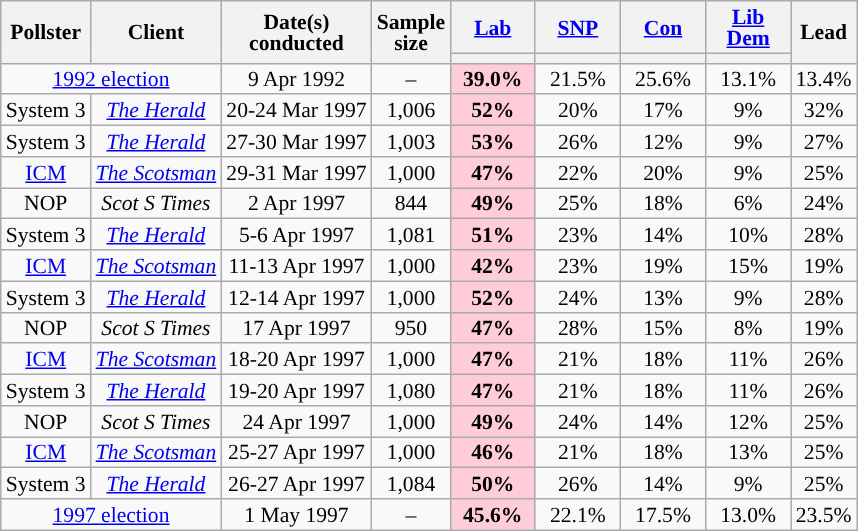<table class="wikitable sortable mw-datatable" style="text-align:center;font-size:90%;line-height:14px;">
<tr>
<th rowspan="2">Pollster</th>
<th rowspan="2">Client</th>
<th rowspan="2">Date(s)<br>conducted</th>
<th rowspan="2" data-sort-type="number">Sample<br>size</th>
<th class="unsortable" style="width:50px;"><a href='#'>Lab</a></th>
<th class="unsortable" style="width:50px;"><a href='#'>SNP</a></th>
<th class="unsortable" style="width:50px;"><a href='#'>Con</a></th>
<th class="unsortable" style="width:50px;"><a href='#'>Lib Dem</a></th>
<th rowspan="2" data-sort-type="number">Lead</th>
</tr>
<tr>
<th data-sort-type="number" style="background:"></th>
<th data-sort-type="number" style="background:"></th>
<th data-sort-type="number" style="background:"></th>
<th data-sort-type="number" style="background:"></th>
</tr>
<tr>
<td colspan = "2"><a href='#'>1992 election</a></td>
<td>9 Apr 1992</td>
<td>–</td>
<td style="background:#FFCCDA;"><strong>39.0%</strong></td>
<td>21.5%</td>
<td>25.6%</td>
<td>13.1%</td>
<td style="background:">13.4%</td>
</tr>
<tr>
<td>System 3</td>
<td><em><a href='#'>The Herald</a></em></td>
<td>20-24 Mar 1997</td>
<td>1,006</td>
<td style="background:#FFCCDA;"><strong>52%</strong></td>
<td>20%</td>
<td>17%</td>
<td>9%</td>
<td style="background:">32%</td>
</tr>
<tr>
<td>System 3</td>
<td><em><a href='#'>The Herald</a></em></td>
<td>27-30 Mar 1997</td>
<td>1,003</td>
<td style="background:#FFCCDA;"><strong>53%</strong></td>
<td>26%</td>
<td>12%</td>
<td>9%</td>
<td style="background:">27%</td>
</tr>
<tr>
<td><a href='#'>ICM</a></td>
<td><em><a href='#'>The Scotsman</a></em></td>
<td>29-31 Mar 1997</td>
<td>1,000</td>
<td style="background:#FFCCDA;"><strong>47%</strong></td>
<td>22%</td>
<td>20%</td>
<td>9%</td>
<td style="background:">25%</td>
</tr>
<tr>
<td>NOP</td>
<td><em>Scot S Times</em></td>
<td>2 Apr 1997</td>
<td>844</td>
<td style="background:#FFCCDA;"><strong>49%</strong></td>
<td>25%</td>
<td>18%</td>
<td>6%</td>
<td style="background:">24%</td>
</tr>
<tr>
<td>System 3</td>
<td><em><a href='#'>The Herald</a></em></td>
<td>5-6 Apr 1997</td>
<td>1,081</td>
<td style="background:#FFCCDA;"><strong>51%</strong></td>
<td>23%</td>
<td>14%</td>
<td>10%</td>
<td style="background:">28%</td>
</tr>
<tr>
<td><a href='#'>ICM</a></td>
<td><em><a href='#'>The Scotsman</a></em></td>
<td>11-13 Apr 1997</td>
<td>1,000</td>
<td style="background:#FFCCDA;"><strong>42%</strong></td>
<td>23%</td>
<td>19%</td>
<td>15%</td>
<td style="background:">19%</td>
</tr>
<tr>
<td>System 3</td>
<td><em><a href='#'>The Herald</a></em></td>
<td>12-14 Apr 1997</td>
<td>1,000</td>
<td style="background:#FFCCDA;"><strong>52%</strong></td>
<td>24%</td>
<td>13%</td>
<td>9%</td>
<td style="background:">28%</td>
</tr>
<tr>
<td>NOP</td>
<td><em>Scot S Times</em></td>
<td>17 Apr 1997</td>
<td>950</td>
<td style="background:#FFCCDA;"><strong>47%</strong></td>
<td>28%</td>
<td>15%</td>
<td>8%</td>
<td style="background:">19%</td>
</tr>
<tr>
<td><a href='#'>ICM</a></td>
<td><em><a href='#'>The Scotsman</a></em></td>
<td>18-20 Apr 1997</td>
<td>1,000</td>
<td style="background:#FFCCDA;"><strong>47%</strong></td>
<td>21%</td>
<td>18%</td>
<td>11%</td>
<td style="background:">26%</td>
</tr>
<tr>
<td>System 3</td>
<td><em><a href='#'>The Herald</a></em></td>
<td>19-20 Apr 1997</td>
<td>1,080</td>
<td style="background:#FFCCDA;"><strong>47%</strong></td>
<td>21%</td>
<td>18%</td>
<td>11%</td>
<td style="background:">26%</td>
</tr>
<tr>
<td>NOP</td>
<td><em>Scot S Times</em></td>
<td>24 Apr 1997</td>
<td>1,000</td>
<td style="background:#FFCCDA;"><strong>49%</strong></td>
<td>24%</td>
<td>14%</td>
<td>12%</td>
<td style="background:">25%</td>
</tr>
<tr>
<td><a href='#'>ICM</a></td>
<td><em><a href='#'>The Scotsman</a></em></td>
<td>25-27 Apr 1997</td>
<td>1,000</td>
<td style="background:#FFCCDA;"><strong>46%</strong></td>
<td>21%</td>
<td>18%</td>
<td>13%</td>
<td style="background:">25%</td>
</tr>
<tr>
<td>System 3</td>
<td><em><a href='#'>The Herald</a></em></td>
<td>26-27 Apr 1997</td>
<td>1,084</td>
<td style="background:#FFCCDA;"><strong>50%</strong></td>
<td>26%</td>
<td>14%</td>
<td>9%</td>
<td style="background:">25%</td>
</tr>
<tr>
<td colspan = "2"><a href='#'>1997 election</a></td>
<td>1 May 1997</td>
<td>–</td>
<td style="background:#FFCCDA;"><strong>45.6%</strong></td>
<td>22.1%</td>
<td>17.5%</td>
<td>13.0%</td>
<td style="background:">23.5%</td>
</tr>
</table>
